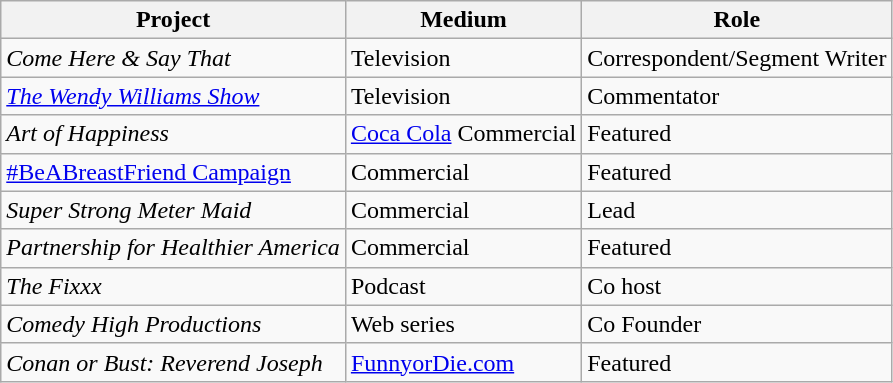<table class="wikitable">
<tr>
<th>Project</th>
<th>Medium</th>
<th>Role</th>
</tr>
<tr>
<td><em>Come Here & Say That</em></td>
<td>Television</td>
<td>Correspondent/Segment	Writer</td>
</tr>
<tr>
<td><em><a href='#'>The Wendy Williams Show</a></em></td>
<td>Television</td>
<td>Commentator</td>
</tr>
<tr>
<td><em>Art of Happiness</em></td>
<td><a href='#'>Coca Cola</a> Commercial</td>
<td>Featured</td>
</tr>
<tr>
<td><a href='#'>#BeABreastFriend Campaign</a></td>
<td>Commercial</td>
<td>Featured</td>
</tr>
<tr>
<td><em>Super Strong Meter Maid</em></td>
<td> Commercial</td>
<td>Lead</td>
</tr>
<tr>
<td><em>Partnership for Healthier America</em></td>
<td>Commercial</td>
<td>Featured</td>
</tr>
<tr>
<td><em>The Fixxx</em></td>
<td>Podcast</td>
<td>Co host</td>
</tr>
<tr>
<td><em>Comedy High Productions</em></td>
<td>Web series</td>
<td>Co Founder</td>
</tr>
<tr>
<td><em>Conan or Bust: Reverend Joseph</em></td>
<td><a href='#'>FunnyorDie.com</a></td>
<td>Featured</td>
</tr>
</table>
